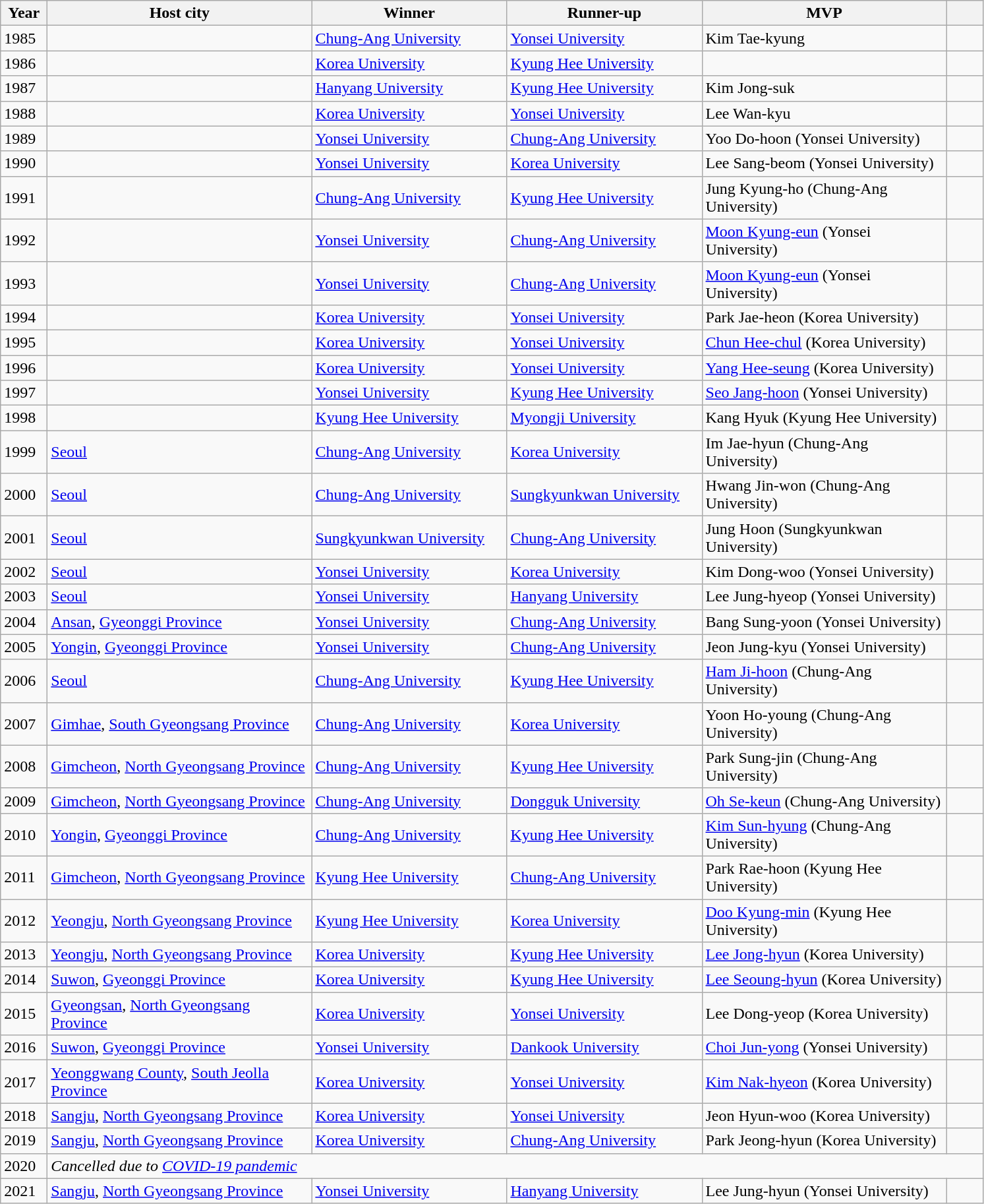<table class="wikitable sortable sortable">
<tr>
<th scope="col" width=40>Year</th>
<th scope="col" width=260>Host city</th>
<th scope="col" width=190>Winner</th>
<th scope="col" width=190>Runner-up</th>
<th scope="col" width=240>MVP</th>
<th scope="col" width=30></th>
</tr>
<tr>
<td>1985</td>
<td></td>
<td><a href='#'>Chung-Ang University</a></td>
<td><a href='#'>Yonsei University</a></td>
<td>Kim Tae-kyung</td>
<td></td>
</tr>
<tr>
<td>1986</td>
<td></td>
<td><a href='#'>Korea University</a></td>
<td><a href='#'>Kyung Hee University</a></td>
<td></td>
<td></td>
</tr>
<tr>
<td>1987</td>
<td></td>
<td><a href='#'>Hanyang University</a></td>
<td><a href='#'>Kyung Hee University</a></td>
<td>Kim Jong-suk</td>
<td></td>
</tr>
<tr>
<td>1988</td>
<td></td>
<td><a href='#'>Korea University</a></td>
<td><a href='#'>Yonsei University</a></td>
<td>Lee Wan-kyu</td>
<td></td>
</tr>
<tr>
<td>1989</td>
<td></td>
<td><a href='#'>Yonsei University</a></td>
<td><a href='#'>Chung-Ang University</a></td>
<td>Yoo Do-hoon (Yonsei University)</td>
<td></td>
</tr>
<tr>
<td>1990</td>
<td></td>
<td><a href='#'>Yonsei University</a></td>
<td><a href='#'>Korea University</a></td>
<td>Lee Sang-beom (Yonsei University)</td>
<td></td>
</tr>
<tr>
<td>1991</td>
<td></td>
<td><a href='#'>Chung-Ang University</a></td>
<td><a href='#'>Kyung Hee University</a></td>
<td>Jung Kyung-ho (Chung-Ang University)</td>
<td></td>
</tr>
<tr>
<td>1992</td>
<td></td>
<td><a href='#'>Yonsei University</a></td>
<td><a href='#'>Chung-Ang University</a></td>
<td><a href='#'>Moon Kyung-eun</a> (Yonsei University)</td>
<td></td>
</tr>
<tr>
<td>1993</td>
<td></td>
<td><a href='#'>Yonsei University</a></td>
<td><a href='#'>Chung-Ang University</a></td>
<td><a href='#'>Moon Kyung-eun</a> (Yonsei University)</td>
<td></td>
</tr>
<tr>
<td>1994</td>
<td></td>
<td><a href='#'>Korea University</a></td>
<td><a href='#'>Yonsei University</a></td>
<td>Park Jae-heon (Korea University)</td>
<td></td>
</tr>
<tr>
<td>1995</td>
<td></td>
<td><a href='#'>Korea University</a></td>
<td><a href='#'>Yonsei University</a></td>
<td><a href='#'>Chun Hee-chul</a> (Korea University)</td>
<td></td>
</tr>
<tr>
<td>1996</td>
<td></td>
<td><a href='#'>Korea University</a></td>
<td><a href='#'>Yonsei University</a></td>
<td><a href='#'>Yang Hee-seung</a> (Korea University)</td>
<td></td>
</tr>
<tr>
<td>1997</td>
<td></td>
<td><a href='#'>Yonsei University</a></td>
<td><a href='#'>Kyung Hee University</a></td>
<td><a href='#'>Seo Jang-hoon</a> (Yonsei University)</td>
<td></td>
</tr>
<tr>
<td>1998</td>
<td></td>
<td><a href='#'>Kyung Hee University</a></td>
<td><a href='#'>Myongji University</a></td>
<td>Kang Hyuk (Kyung Hee University)</td>
<td></td>
</tr>
<tr>
<td>1999</td>
<td><a href='#'>Seoul</a></td>
<td><a href='#'>Chung-Ang University</a></td>
<td><a href='#'>Korea University</a></td>
<td>Im Jae-hyun (Chung-Ang University)</td>
<td></td>
</tr>
<tr>
<td>2000</td>
<td><a href='#'>Seoul</a></td>
<td><a href='#'>Chung-Ang University</a></td>
<td><a href='#'>Sungkyunkwan University</a></td>
<td>Hwang Jin-won (Chung-Ang University)</td>
<td></td>
</tr>
<tr>
<td>2001</td>
<td><a href='#'>Seoul</a></td>
<td><a href='#'>Sungkyunkwan University</a></td>
<td><a href='#'>Chung-Ang University</a></td>
<td>Jung Hoon (Sungkyunkwan University)</td>
<td></td>
</tr>
<tr>
<td>2002</td>
<td><a href='#'>Seoul</a></td>
<td><a href='#'>Yonsei University</a></td>
<td><a href='#'>Korea University</a></td>
<td>Kim Dong-woo (Yonsei University)</td>
<td></td>
</tr>
<tr>
<td>2003</td>
<td><a href='#'>Seoul</a></td>
<td><a href='#'>Yonsei University</a></td>
<td><a href='#'>Hanyang University</a></td>
<td>Lee Jung-hyeop (Yonsei University)</td>
</tr>
<tr>
<td>2004</td>
<td><a href='#'>Ansan</a>, <a href='#'>Gyeonggi Province</a></td>
<td><a href='#'>Yonsei University</a></td>
<td><a href='#'>Chung-Ang University</a></td>
<td>Bang Sung-yoon (Yonsei University)</td>
<td></td>
</tr>
<tr>
<td>2005</td>
<td><a href='#'>Yongin</a>, <a href='#'>Gyeonggi Province</a></td>
<td><a href='#'>Yonsei University</a></td>
<td><a href='#'>Chung-Ang University</a></td>
<td>Jeon Jung-kyu (Yonsei University)</td>
<td></td>
</tr>
<tr>
<td>2006</td>
<td><a href='#'>Seoul</a></td>
<td><a href='#'>Chung-Ang University</a></td>
<td><a href='#'>Kyung Hee University</a></td>
<td><a href='#'>Ham Ji-hoon</a> (Chung-Ang University)</td>
<td></td>
</tr>
<tr>
<td>2007</td>
<td><a href='#'>Gimhae</a>, <a href='#'>South Gyeongsang Province</a></td>
<td><a href='#'>Chung-Ang University</a></td>
<td><a href='#'>Korea University</a></td>
<td>Yoon Ho-young (Chung-Ang University)</td>
<td></td>
</tr>
<tr>
<td>2008</td>
<td><a href='#'>Gimcheon</a>, <a href='#'>North Gyeongsang Province</a></td>
<td><a href='#'>Chung-Ang University</a></td>
<td><a href='#'>Kyung Hee University</a></td>
<td>Park Sung-jin (Chung-Ang University)</td>
<td></td>
</tr>
<tr>
<td>2009</td>
<td><a href='#'>Gimcheon</a>, <a href='#'>North Gyeongsang Province</a></td>
<td><a href='#'>Chung-Ang University</a></td>
<td><a href='#'>Dongguk University</a></td>
<td><a href='#'>Oh Se-keun</a> (Chung-Ang University)</td>
<td></td>
</tr>
<tr>
<td>2010</td>
<td><a href='#'>Yongin</a>, <a href='#'>Gyeonggi Province</a></td>
<td><a href='#'>Chung-Ang University</a></td>
<td><a href='#'>Kyung Hee University</a></td>
<td><a href='#'>Kim Sun-hyung</a> (Chung-Ang University)</td>
<td></td>
</tr>
<tr>
<td>2011</td>
<td><a href='#'>Gimcheon</a>, <a href='#'>North Gyeongsang Province</a></td>
<td><a href='#'>Kyung Hee University</a></td>
<td><a href='#'>Chung-Ang University</a></td>
<td>Park Rae-hoon (Kyung Hee University)</td>
<td></td>
</tr>
<tr>
<td>2012</td>
<td><a href='#'>Yeongju</a>, <a href='#'>North Gyeongsang Province</a></td>
<td><a href='#'>Kyung Hee University</a></td>
<td><a href='#'>Korea University</a></td>
<td><a href='#'>Doo Kyung-min</a> (Kyung Hee University)</td>
<td></td>
</tr>
<tr>
<td>2013</td>
<td><a href='#'>Yeongju</a>, <a href='#'>North Gyeongsang Province</a></td>
<td><a href='#'>Korea University</a></td>
<td><a href='#'>Kyung Hee University</a></td>
<td><a href='#'>Lee Jong-hyun</a> (Korea University)</td>
<td></td>
</tr>
<tr>
<td>2014</td>
<td><a href='#'>Suwon</a>, <a href='#'>Gyeonggi Province</a></td>
<td><a href='#'>Korea University</a></td>
<td><a href='#'>Kyung Hee University</a></td>
<td><a href='#'>Lee Seoung-hyun</a> (Korea University)</td>
<td></td>
</tr>
<tr>
<td>2015</td>
<td><a href='#'>Gyeongsan</a>, <a href='#'>North Gyeongsang Province</a></td>
<td><a href='#'>Korea University</a></td>
<td><a href='#'>Yonsei University</a></td>
<td>Lee Dong-yeop (Korea University)</td>
<td></td>
</tr>
<tr>
<td>2016</td>
<td><a href='#'>Suwon</a>, <a href='#'>Gyeonggi Province</a></td>
<td><a href='#'>Yonsei University</a></td>
<td><a href='#'>Dankook University</a></td>
<td><a href='#'>Choi Jun-yong</a> (Yonsei University)</td>
<td></td>
</tr>
<tr>
<td>2017</td>
<td><a href='#'>Yeonggwang County</a>, <a href='#'>South Jeolla Province</a></td>
<td><a href='#'>Korea University</a></td>
<td><a href='#'>Yonsei University</a></td>
<td><a href='#'>Kim Nak-hyeon</a> (Korea University)</td>
<td></td>
</tr>
<tr>
<td>2018</td>
<td><a href='#'>Sangju</a>, <a href='#'>North Gyeongsang Province</a></td>
<td><a href='#'>Korea University</a></td>
<td><a href='#'>Yonsei University</a></td>
<td>Jeon Hyun-woo (Korea University)</td>
<td></td>
</tr>
<tr>
<td>2019</td>
<td><a href='#'>Sangju</a>, <a href='#'>North Gyeongsang Province</a></td>
<td><a href='#'>Korea University</a></td>
<td><a href='#'>Chung-Ang University</a></td>
<td>Park Jeong-hyun (Korea University)</td>
<td></td>
</tr>
<tr>
<td>2020</td>
<td colspan="5"><em>Cancelled due to <a href='#'>COVID-19 pandemic</a></em></td>
</tr>
<tr>
<td>2021</td>
<td><a href='#'>Sangju</a>, <a href='#'>North Gyeongsang Province</a></td>
<td><a href='#'>Yonsei University</a></td>
<td><a href='#'>Hanyang University</a></td>
<td>Lee Jung-hyun (Yonsei University)</td>
<td></td>
</tr>
</table>
